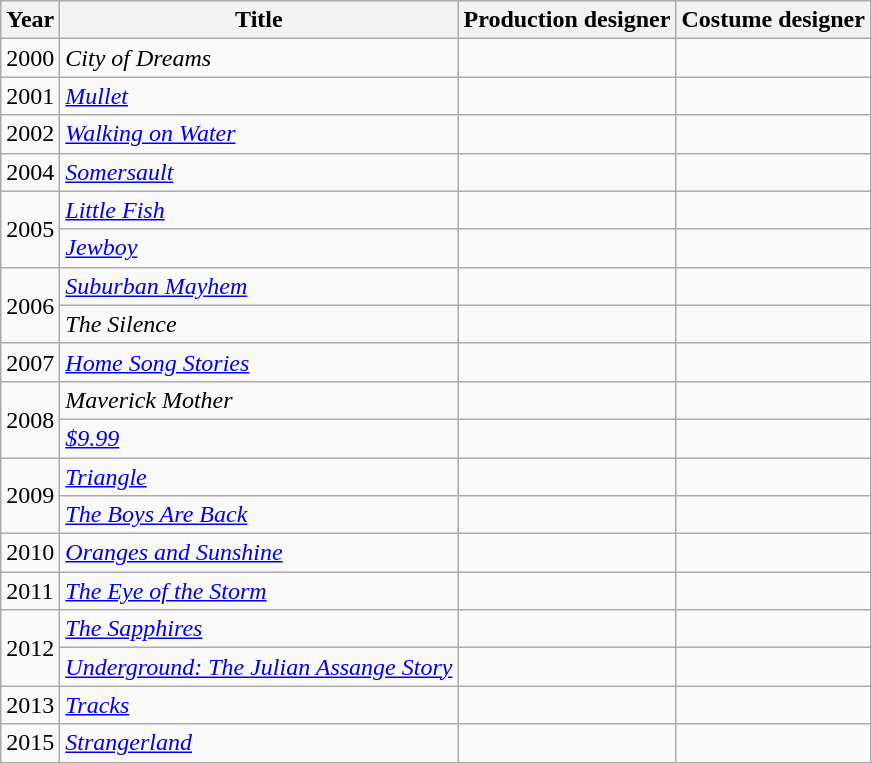<table class="wikitable">
<tr>
<th>Year</th>
<th>Title</th>
<th>Production designer</th>
<th>Costume designer</th>
</tr>
<tr>
<td>2000</td>
<td><em>City of Dreams</em></td>
<td></td>
<td></td>
</tr>
<tr>
<td>2001</td>
<td><em><a href='#'>Mullet</a></em></td>
<td></td>
<td></td>
</tr>
<tr>
<td>2002</td>
<td><em><a href='#'>Walking on Water</a></em></td>
<td></td>
<td></td>
</tr>
<tr>
<td>2004</td>
<td><em><a href='#'>Somersault</a></em></td>
<td></td>
<td></td>
</tr>
<tr>
<td rowspan=2>2005</td>
<td><em><a href='#'>Little Fish</a></em></td>
<td></td>
<td></td>
</tr>
<tr>
<td><em><a href='#'>Jewboy</a></em></td>
<td></td>
<td></td>
</tr>
<tr>
<td rowspan=2>2006</td>
<td><em><a href='#'>Suburban Mayhem</a></em></td>
<td></td>
<td></td>
</tr>
<tr>
<td><em>The Silence</em></td>
<td></td>
<td></td>
</tr>
<tr>
<td>2007</td>
<td><em><a href='#'>Home Song Stories</a></em></td>
<td></td>
<td></td>
</tr>
<tr>
<td rowspan=2>2008</td>
<td><em>Maverick Mother</em></td>
<td></td>
<td></td>
</tr>
<tr>
<td><em><a href='#'>$9.99</a></em></td>
<td></td>
<td></td>
</tr>
<tr>
<td rowspan=2>2009</td>
<td><em><a href='#'>Triangle</a></em></td>
<td></td>
<td></td>
</tr>
<tr>
<td><em><a href='#'>The Boys Are Back</a></em></td>
<td></td>
<td></td>
</tr>
<tr>
<td>2010</td>
<td><em><a href='#'>Oranges and Sunshine</a></em></td>
<td></td>
<td></td>
</tr>
<tr>
<td>2011</td>
<td><em><a href='#'>The Eye of the Storm</a></em></td>
<td></td>
<td></td>
</tr>
<tr>
<td rowspan=2>2012</td>
<td><em><a href='#'>The Sapphires</a></em></td>
<td></td>
<td></td>
</tr>
<tr>
<td><em><a href='#'>Underground: The Julian Assange Story</a></em></td>
<td></td>
<td></td>
</tr>
<tr>
<td>2013</td>
<td><em><a href='#'>Tracks</a></em></td>
<td></td>
<td></td>
</tr>
<tr>
<td>2015</td>
<td><em><a href='#'>Strangerland</a></em></td>
<td></td>
<td></td>
</tr>
</table>
